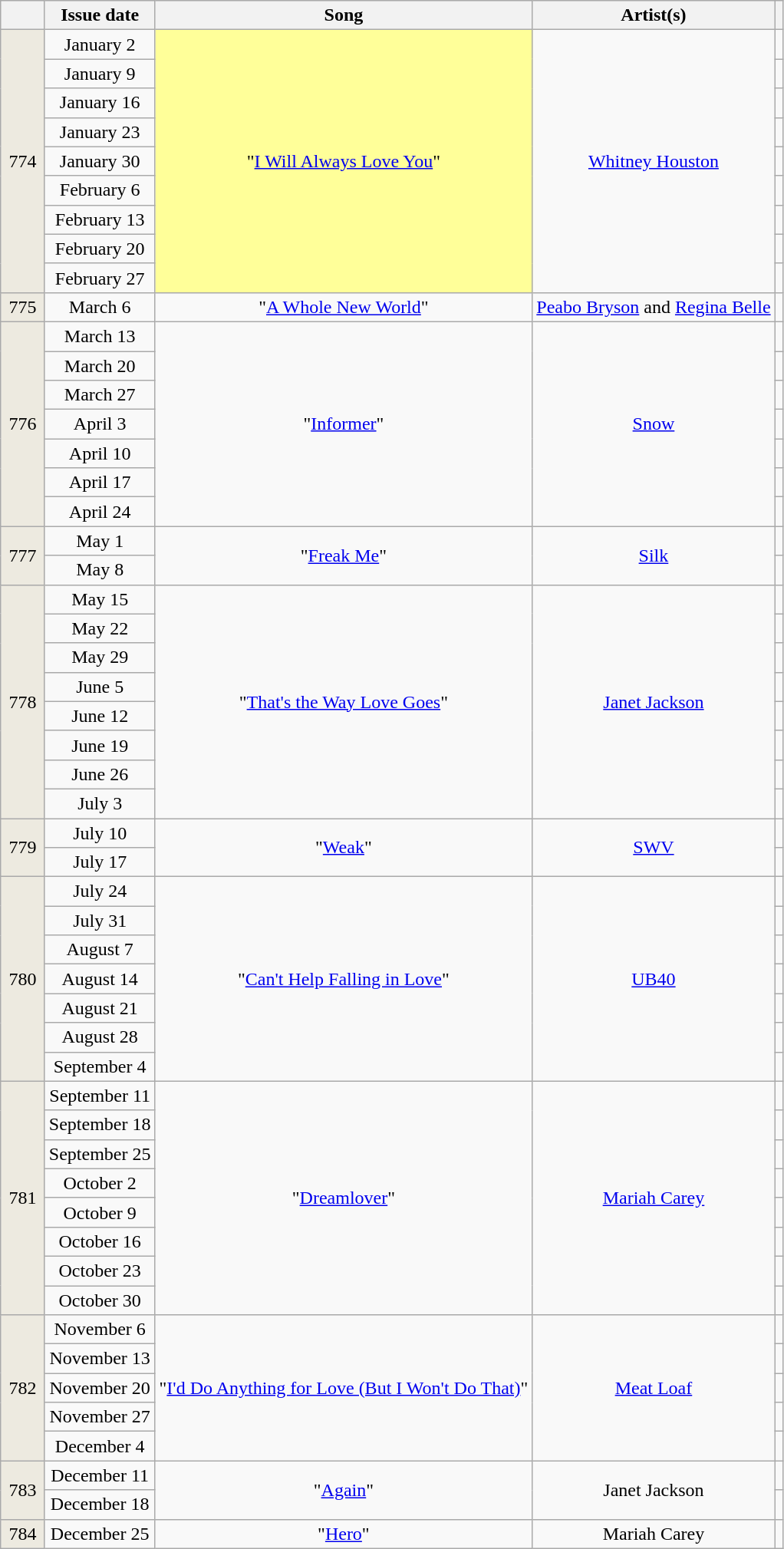<table class="wikitable">
<tr>
<th width=31></th>
<th align="center">Issue date</th>
<th align="center">Song</th>
<th align="center">Artist(s)</th>
<th align="center"></th>
</tr>
<tr>
<td bgcolor=#EDEAE0 align=center rowspan=9>774</td>
<td align="center">January 2</td>
<td bgcolor=#FFFF99 align="center" rowspan="9">"<a href='#'>I Will Always Love You</a>"</td>
<td align="center" rowspan="9"><a href='#'>Whitney Houston</a></td>
<td align="center"></td>
</tr>
<tr>
<td align="center">January 9</td>
<td align="center"></td>
</tr>
<tr>
<td align="center">January 16</td>
<td align="center"></td>
</tr>
<tr>
<td align="center">January 23</td>
<td align="center"></td>
</tr>
<tr>
<td align="center">January 30</td>
<td align="center"></td>
</tr>
<tr>
<td align="center">February 6</td>
<td align="center"></td>
</tr>
<tr>
<td align="center">February 13</td>
<td align="center"></td>
</tr>
<tr>
<td align="center">February 20</td>
<td align="center"></td>
</tr>
<tr>
<td align="center">February 27</td>
<td align="center"></td>
</tr>
<tr>
<td bgcolor=#EDEAE0 align=center>775</td>
<td align="center">March 6</td>
<td align="center">"<a href='#'>A Whole New World</a>"</td>
<td align="center"><a href='#'>Peabo Bryson</a> and <a href='#'>Regina Belle</a></td>
<td align="center"></td>
</tr>
<tr>
<td bgcolor=#EDEAE0 align=center rowspan=7>776</td>
<td align="center">March 13</td>
<td align="center" rowspan="7">"<a href='#'>Informer</a>"</td>
<td align="center" rowspan="7"><a href='#'>Snow</a></td>
<td align="center"></td>
</tr>
<tr>
<td align="center">March 20</td>
<td align="center"></td>
</tr>
<tr>
<td align="center">March 27</td>
<td align="center"></td>
</tr>
<tr>
<td align="center">April 3</td>
<td align="center"></td>
</tr>
<tr>
<td align="center">April 10</td>
<td align="center"></td>
</tr>
<tr>
<td align="center">April 17</td>
<td align="center"></td>
</tr>
<tr>
<td align="center">April 24</td>
<td align="center"></td>
</tr>
<tr>
<td bgcolor=#EDEAE0 align=center rowspan=2>777</td>
<td align="center">May 1</td>
<td align="center" rowspan="2">"<a href='#'>Freak Me</a>"</td>
<td align="center" rowspan="2"><a href='#'>Silk</a></td>
<td align="center"></td>
</tr>
<tr>
<td align="center">May 8</td>
<td align="center"></td>
</tr>
<tr>
<td bgcolor=#EDEAE0 align=center rowspan=8>778</td>
<td align="center">May 15</td>
<td align="center" rowspan="8">"<a href='#'>That's the Way Love Goes</a>"</td>
<td align="center" rowspan="8"><a href='#'>Janet Jackson</a></td>
<td align="center"></td>
</tr>
<tr>
<td align="center">May 22</td>
<td align="center"></td>
</tr>
<tr>
<td align="center">May 29</td>
<td align="center"></td>
</tr>
<tr>
<td align="center">June 5</td>
<td align="center"></td>
</tr>
<tr>
<td align="center">June 12</td>
<td align="center"></td>
</tr>
<tr>
<td align="center">June 19</td>
<td align="center"></td>
</tr>
<tr>
<td align="center">June 26</td>
<td align="center"></td>
</tr>
<tr>
<td align="center">July 3</td>
<td align="center"></td>
</tr>
<tr>
<td bgcolor=#EDEAE0 align=center rowspan=2>779</td>
<td align="center">July 10</td>
<td align="center" rowspan="2">"<a href='#'>Weak</a>"</td>
<td align="center" rowspan="2"><a href='#'>SWV</a></td>
<td align="center"></td>
</tr>
<tr>
<td align="center">July 17</td>
<td align="center"></td>
</tr>
<tr>
<td bgcolor=#EDEAE0 align=center rowspan=7>780</td>
<td align="center">July 24</td>
<td align="center" rowspan="7">"<a href='#'>Can't Help Falling in Love</a>"</td>
<td align="center" rowspan="7"><a href='#'>UB40</a></td>
<td align="center"></td>
</tr>
<tr>
<td align="center">July 31</td>
<td align="center"></td>
</tr>
<tr>
<td align="center">August 7</td>
<td align="center"></td>
</tr>
<tr>
<td align="center">August 14</td>
<td align="center"></td>
</tr>
<tr>
<td align="center">August 21</td>
<td align="center"></td>
</tr>
<tr>
<td align="center">August 28</td>
<td align="center"></td>
</tr>
<tr>
<td align="center">September 4</td>
<td align="center"></td>
</tr>
<tr>
<td bgcolor=#EDEAE0 align=center rowspan=8>781</td>
<td align="center">September 11</td>
<td align="center" rowspan="8">"<a href='#'>Dreamlover</a>"</td>
<td align="center" rowspan="8"><a href='#'>Mariah Carey</a></td>
<td align="center"></td>
</tr>
<tr>
<td align="center">September 18</td>
<td align="center"></td>
</tr>
<tr>
<td align="center">September 25</td>
<td align="center"></td>
</tr>
<tr>
<td align="center">October 2</td>
<td align="center"></td>
</tr>
<tr>
<td align="center">October 9</td>
<td align="center"></td>
</tr>
<tr>
<td align="center">October 16</td>
<td align="center"></td>
</tr>
<tr>
<td align="center">October 23</td>
<td align="center"></td>
</tr>
<tr>
<td align="center">October 30</td>
<td align="center"></td>
</tr>
<tr>
<td bgcolor=#EDEAE0 align=center rowspan=5>782</td>
<td align="center">November 6</td>
<td align="center" rowspan="5">"<a href='#'>I'd Do Anything for Love (But I Won't Do That)</a>"</td>
<td align="center" rowspan="5"><a href='#'>Meat Loaf</a></td>
<td align="center"></td>
</tr>
<tr>
<td align="center">November 13</td>
<td align="center"></td>
</tr>
<tr>
<td align="center">November 20</td>
<td align="center"></td>
</tr>
<tr>
<td align="center">November 27</td>
<td align="center"></td>
</tr>
<tr>
<td align="center">December 4</td>
<td align="center"></td>
</tr>
<tr>
<td bgcolor=#EDEAE0 align=center rowspan=2>783</td>
<td align="center">December 11</td>
<td align="center" rowspan="2">"<a href='#'>Again</a>"</td>
<td align="center" rowspan="2">Janet Jackson</td>
<td align="center"></td>
</tr>
<tr>
<td align="center">December 18</td>
<td align="center"></td>
</tr>
<tr>
<td bgcolor=#EDEAE0 align=center>784</td>
<td align="center">December 25</td>
<td align="center">"<a href='#'>Hero</a>"</td>
<td align="center">Mariah Carey</td>
<td align="center"></td>
</tr>
</table>
